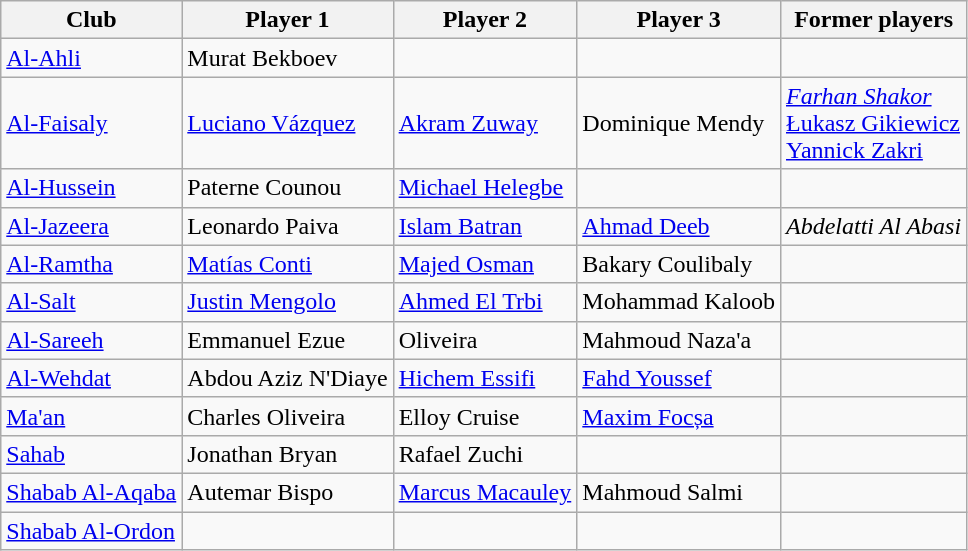<table class="wikitable">
<tr>
<th>Club</th>
<th>Player 1</th>
<th>Player 2</th>
<th>Player 3</th>
<th>Former players</th>
</tr>
<tr>
<td><a href='#'>Al-Ahli</a></td>
<td> Murat Bekboev</td>
<td></td>
<td></td>
<td></td>
</tr>
<tr>
<td><a href='#'>Al-Faisaly</a></td>
<td>  <a href='#'>Luciano Vázquez</a></td>
<td>  <a href='#'>Akram Zuway</a></td>
<td>  Dominique Mendy</td>
<td>  <em><a href='#'>Farhan Shakor</a></em>  <br>      <a href='#'>Łukasz Gikiewicz</a>  <br>    <a href='#'>Yannick Zakri</a></td>
</tr>
<tr>
<td><a href='#'>Al-Hussein</a></td>
<td> Paterne Counou</td>
<td> <a href='#'>Michael Helegbe</a></td>
<td></td>
<td></td>
</tr>
<tr>
<td><a href='#'>Al-Jazeera</a></td>
<td> Leonardo Paiva</td>
<td> <a href='#'>Islam Batran</a></td>
<td> <a href='#'>Ahmad Deeb</a></td>
<td> <em>Abdelatti Al Abasi</em></td>
</tr>
<tr>
<td><a href='#'>Al-Ramtha</a></td>
<td> <a href='#'>Matías Conti</a></td>
<td> <a href='#'>Majed Osman</a></td>
<td> Bakary Coulibaly</td>
<td></td>
</tr>
<tr>
<td><a href='#'>Al-Salt</a></td>
<td> <a href='#'>Justin Mengolo</a></td>
<td> <a href='#'>Ahmed El Trbi</a></td>
<td> Mohammad Kaloob</td>
<td></td>
</tr>
<tr>
<td><a href='#'>Al-Sareeh</a></td>
<td> Emmanuel Ezue</td>
<td> Oliveira</td>
<td> Mahmoud Naza'a</td>
<td></td>
</tr>
<tr>
<td><a href='#'>Al-Wehdat</a></td>
<td> Abdou Aziz N'Diaye</td>
<td> <a href='#'>Hichem Essifi</a></td>
<td> <a href='#'>Fahd Youssef</a></td>
<td></td>
</tr>
<tr>
<td><a href='#'>Ma'an</a></td>
<td>  Charles Oliveira</td>
<td> Elloy Cruise</td>
<td> <a href='#'>Maxim Focșa</a></td>
<td></td>
</tr>
<tr>
<td><a href='#'>Sahab</a></td>
<td> Jonathan Bryan</td>
<td> Rafael Zuchi</td>
<td></td>
<td></td>
</tr>
<tr>
<td><a href='#'>Shabab Al-Aqaba</a></td>
<td> Autemar Bispo</td>
<td> <a href='#'>Marcus Macauley</a></td>
<td> Mahmoud Salmi</td>
<td></td>
</tr>
<tr>
<td><a href='#'>Shabab Al-Ordon</a></td>
<td></td>
<td></td>
<td></td>
<td></td>
</tr>
</table>
